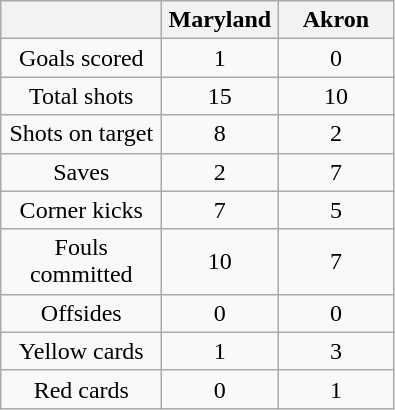<table class="wikitable plainrowheaders" style="text-align: center">
<tr>
<th scope="col" style="width:100px"></th>
<th scope="col" style="width:70px">Maryland</th>
<th scope="col" style="width:70px">Akron</th>
</tr>
<tr>
<td scope=row>Goals scored</td>
<td>1</td>
<td>0</td>
</tr>
<tr>
<td scope=row>Total shots</td>
<td>15</td>
<td>10</td>
</tr>
<tr>
<td scope=row>Shots on target</td>
<td>8</td>
<td>2</td>
</tr>
<tr>
<td scope=row>Saves</td>
<td>2</td>
<td>7</td>
</tr>
<tr>
<td scope=row>Corner kicks</td>
<td>7</td>
<td>5</td>
</tr>
<tr>
<td scope=row>Fouls committed</td>
<td>10</td>
<td>7</td>
</tr>
<tr>
<td scope=row>Offsides</td>
<td>0</td>
<td>0</td>
</tr>
<tr>
<td scope=row>Yellow cards</td>
<td>1</td>
<td>3</td>
</tr>
<tr>
<td scope=row>Red cards</td>
<td>0</td>
<td>1</td>
</tr>
</table>
